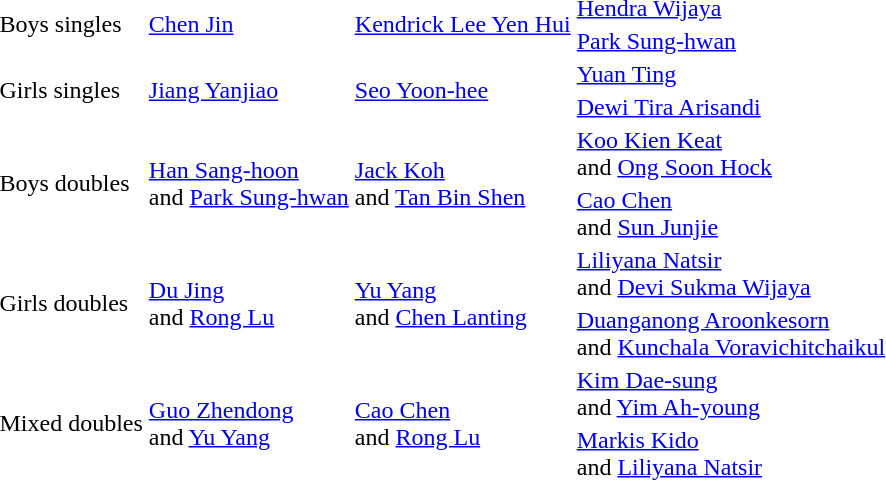<table>
<tr>
<td rowspan=2>Boys singles</td>
<td rowspan=2> <a href='#'>Chen Jin</a></td>
<td rowspan=2> <a href='#'>Kendrick Lee Yen Hui</a></td>
<td> <a href='#'>Hendra Wijaya</a></td>
</tr>
<tr>
<td> <a href='#'>Park Sung-hwan</a></td>
</tr>
<tr>
<td rowspan=2>Girls singles</td>
<td rowspan=2> <a href='#'>Jiang Yanjiao</a></td>
<td rowspan=2> <a href='#'>Seo Yoon-hee</a></td>
<td> <a href='#'>Yuan Ting</a></td>
</tr>
<tr>
<td> <a href='#'>Dewi Tira Arisandi</a></td>
</tr>
<tr>
<td rowspan=2>Boys doubles</td>
<td rowspan=2> <a href='#'>Han Sang-hoon</a><br>and <a href='#'>Park Sung-hwan</a></td>
<td rowspan=2> <a href='#'>Jack Koh</a><br>and <a href='#'>Tan Bin Shen</a></td>
<td> <a href='#'>Koo Kien Keat</a><br>and <a href='#'>Ong Soon Hock</a></td>
</tr>
<tr>
<td> <a href='#'>Cao Chen</a><br>and <a href='#'>Sun Junjie</a></td>
</tr>
<tr>
<td rowspan=2>Girls doubles</td>
<td rowspan=2> <a href='#'>Du Jing</a><br>and <a href='#'>Rong Lu</a></td>
<td rowspan=2> <a href='#'>Yu Yang</a><br>and <a href='#'>Chen Lanting</a></td>
<td> <a href='#'>Liliyana Natsir</a><br>and <a href='#'>Devi Sukma Wijaya</a></td>
</tr>
<tr>
<td> <a href='#'>Duanganong Aroonkesorn</a><br>and <a href='#'>Kunchala Voravichitchaikul</a></td>
</tr>
<tr>
<td rowspan=2>Mixed doubles</td>
<td rowspan=2> <a href='#'>Guo Zhendong</a><br>and <a href='#'>Yu Yang</a></td>
<td rowspan=2> <a href='#'>Cao Chen</a><br>and <a href='#'>Rong Lu</a></td>
<td> <a href='#'>Kim Dae-sung</a><br>and <a href='#'>Yim Ah-young</a></td>
</tr>
<tr>
<td> <a href='#'>Markis Kido</a><br>and <a href='#'>Liliyana Natsir</a></td>
</tr>
</table>
